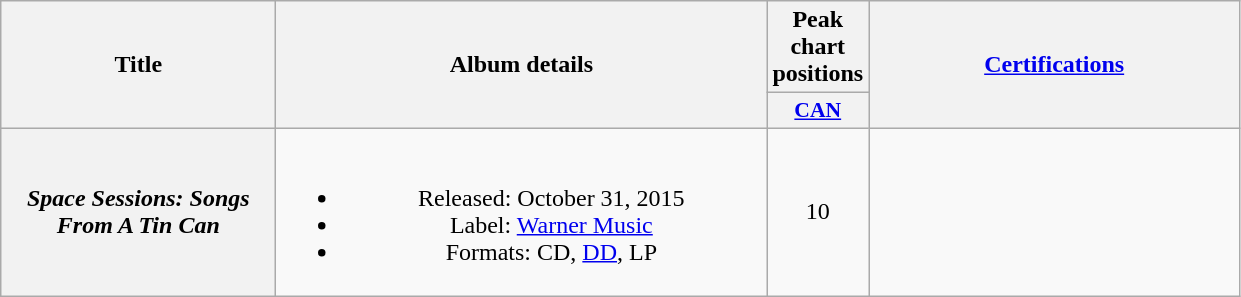<table class="wikitable plainrowheaders" style="text-align:center;">
<tr>
<th scope="col" rowspan="2" style="width:11em;">Title</th>
<th scope="col" rowspan="2" style="width:20em;">Album details</th>
<th scope="col">Peak chart positions</th>
<th scope="col" rowspan="2" style="width:15em;"><a href='#'>Certifications</a></th>
</tr>
<tr>
<th scope="col" style="width:3em;font-size:90%;"><a href='#'>CAN</a><br></th>
</tr>
<tr>
<th scope="row"><em>Space Sessions: Songs From A Tin Can</em></th>
<td><br><ul><li>Released: October 31, 2015</li><li>Label: <a href='#'>Warner Music</a></li><li>Formats: CD, <a href='#'>DD</a>, LP</li></ul></td>
<td>10</td>
<td></td>
</tr>
</table>
